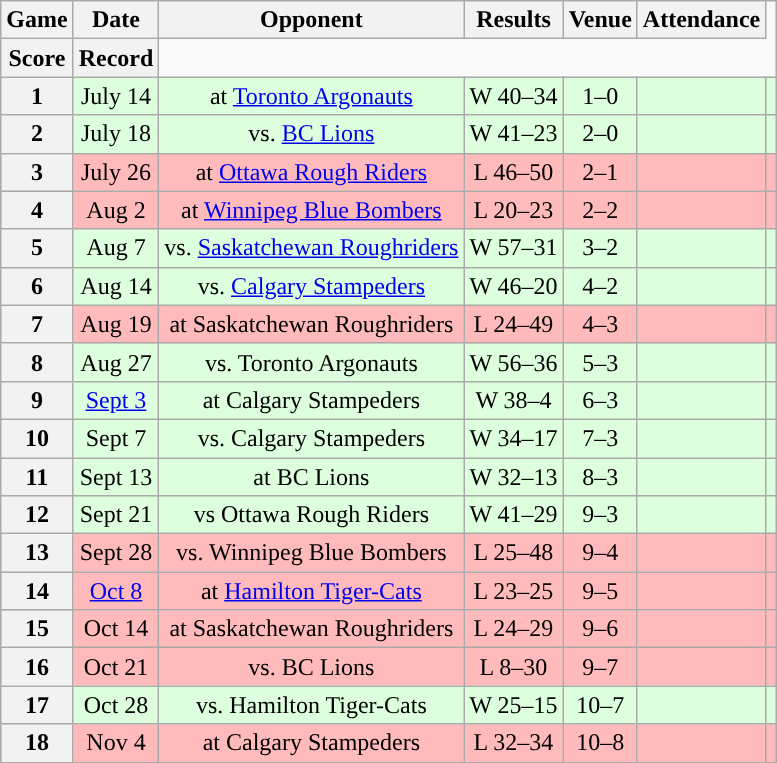<table class="wikitable" style="text-align:center">
<tr>
<th>Game</th>
<th>Date</th>
<th>Opponent</th>
<th>Results</th>
<th>Venue</th>
<th>Attendance</th>
</tr>
<tr>
<th>Score</th>
<th>Record</th>
</tr>
<tr style="background:#ddffdd">
<th>1</th>
<td>July 14</td>
<td>at <a href='#'>Toronto Argonauts</a></td>
<td>W 40–34</td>
<td>1–0</td>
<td></td>
<td></td>
</tr>
<tr style="background:#ddffdd">
<th>2</th>
<td>July 18</td>
<td>vs. <a href='#'>BC Lions</a></td>
<td>W 41–23</td>
<td>2–0</td>
<td></td>
<td></td>
</tr>
<tr style="background:#ffbbbb">
<th>3</th>
<td>July 26</td>
<td>at <a href='#'>Ottawa Rough Riders</a></td>
<td>L 46–50</td>
<td>2–1</td>
<td></td>
<td></td>
</tr>
<tr style="background:#ffbbbb">
<th>4</th>
<td>Aug 2</td>
<td>at <a href='#'>Winnipeg Blue Bombers</a></td>
<td>L 20–23</td>
<td>2–2</td>
<td></td>
<td></td>
</tr>
<tr style="background:#ddffdd">
<th>5</th>
<td>Aug 7</td>
<td>vs. <a href='#'>Saskatchewan Roughriders</a></td>
<td>W 57–31</td>
<td>3–2</td>
<td></td>
<td></td>
</tr>
<tr style="background:#ddffdd">
<th>6</th>
<td>Aug 14</td>
<td>vs. <a href='#'>Calgary Stampeders</a></td>
<td>W 46–20</td>
<td>4–2</td>
<td></td>
<td></td>
</tr>
<tr style="background:#ffbbbb">
<th>7</th>
<td>Aug 19</td>
<td>at Saskatchewan Roughriders</td>
<td>L 24–49</td>
<td>4–3</td>
<td></td>
<td></td>
</tr>
<tr style="background:#ddffdd">
<th>8</th>
<td>Aug 27</td>
<td>vs. Toronto Argonauts</td>
<td>W 56–36</td>
<td>5–3</td>
<td></td>
<td></td>
</tr>
<tr style="background:#ddffdd">
<th>9</th>
<td><a href='#'>Sept 3</a></td>
<td>at Calgary Stampeders</td>
<td>W 38–4</td>
<td>6–3</td>
<td></td>
<td></td>
</tr>
<tr style="background:#ddffdd">
<th>10</th>
<td>Sept 7</td>
<td>vs. Calgary Stampeders</td>
<td>W 34–17</td>
<td>7–3</td>
<td></td>
<td></td>
</tr>
<tr style="background:#ddffdd">
<th>11</th>
<td>Sept 13</td>
<td>at BC Lions</td>
<td>W 32–13</td>
<td>8–3</td>
<td></td>
<td></td>
</tr>
<tr style="background:#ddffdd">
<th>12</th>
<td>Sept 21</td>
<td>vs Ottawa Rough Riders</td>
<td>W 41–29</td>
<td>9–3</td>
<td></td>
<td></td>
</tr>
<tr style="background:#ffbbbb">
<th>13</th>
<td>Sept 28</td>
<td>vs. Winnipeg Blue Bombers</td>
<td>L 25–48</td>
<td>9–4</td>
<td></td>
<td></td>
</tr>
<tr style="background:#ffbbbb">
<th>14</th>
<td><a href='#'>Oct 8</a></td>
<td>at <a href='#'>Hamilton Tiger-Cats</a></td>
<td>L 23–25</td>
<td>9–5</td>
<td></td>
<td></td>
</tr>
<tr style="background:#ffbbbb">
<th>15</th>
<td>Oct 14</td>
<td>at Saskatchewan Roughriders</td>
<td>L 24–29</td>
<td>9–6</td>
<td></td>
<td></td>
</tr>
<tr style="background:#ffbbbb">
<th>16</th>
<td>Oct 21</td>
<td>vs. BC Lions</td>
<td>L 8–30</td>
<td>9–7</td>
<td></td>
<td></td>
</tr>
<tr style="background:#ddffdd">
<th>17</th>
<td>Oct 28</td>
<td>vs. Hamilton Tiger-Cats</td>
<td>W 25–15</td>
<td>10–7</td>
<td></td>
<td></td>
</tr>
<tr style="background:#ffbbbb">
<th>18</th>
<td>Nov 4</td>
<td>at Calgary Stampeders</td>
<td>L 32–34</td>
<td>10–8</td>
<td></td>
<td></td>
</tr>
</table>
